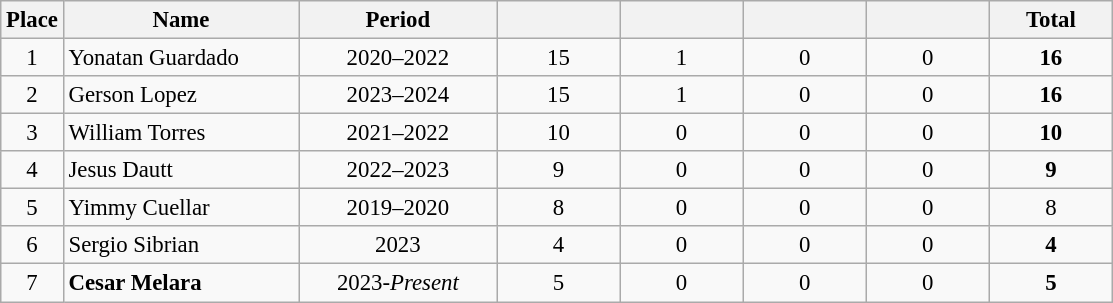<table class="wikitable sortable" style="font-size: 95%; text-align: center;">
<tr>
<th width=30>Place</th>
<th width=150>Name</th>
<th width=125>Period</th>
<th width=75></th>
<th width=75></th>
<th width=75></th>
<th width=75></th>
<th width=75><strong>Total</strong></th>
</tr>
<tr>
<td>1</td>
<td align="left"> Yonatan Guardado</td>
<td>2020–2022</td>
<td>15</td>
<td>1</td>
<td>0</td>
<td>0</td>
<td><strong>16</strong></td>
</tr>
<tr>
<td>2</td>
<td align="left"> Gerson Lopez</td>
<td>2023–2024</td>
<td>15</td>
<td>1</td>
<td>0</td>
<td>0</td>
<td><strong>16</strong></td>
</tr>
<tr>
<td>3</td>
<td align="left"> William Torres</td>
<td>2021–2022</td>
<td>10</td>
<td>0</td>
<td>0</td>
<td>0</td>
<td><strong>10</strong></td>
</tr>
<tr>
<td>4</td>
<td align="left"> Jesus Dautt</td>
<td>2022–2023</td>
<td>9</td>
<td>0</td>
<td>0</td>
<td>0</td>
<td><strong>9</strong></td>
</tr>
<tr>
<td>5</td>
<td align="left"> Yimmy Cuellar</td>
<td>2019–2020</td>
<td>8</td>
<td>0</td>
<td>0</td>
<td>0</td>
<td>8</td>
</tr>
<tr>
<td>6</td>
<td align="left"> Sergio Sibrian</td>
<td>2023</td>
<td>4</td>
<td>0</td>
<td>0</td>
<td>0</td>
<td><strong>4</strong></td>
</tr>
<tr>
<td>7</td>
<td align="left"> <strong>Cesar Melara</strong></td>
<td>2023-<em>Present</em></td>
<td>5</td>
<td>0</td>
<td>0</td>
<td>0</td>
<td><strong>5</strong></td>
</tr>
</table>
